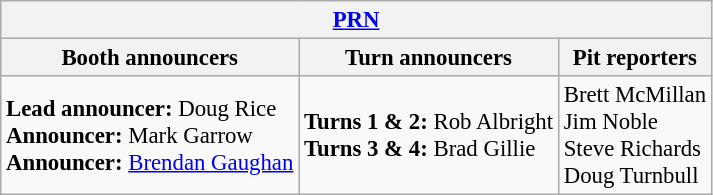<table class="wikitable" style="font-size: 95%;">
<tr>
<th colspan="3"><a href='#'>PRN</a></th>
</tr>
<tr>
<th>Booth announcers</th>
<th>Turn announcers</th>
<th>Pit reporters</th>
</tr>
<tr>
<td><strong>Lead announcer:</strong> Doug Rice<br><strong>Announcer:</strong> Mark Garrow<br><strong>Announcer:</strong> <a href='#'>Brendan Gaughan</a></td>
<td><strong>Turns 1 & 2:</strong> Rob Albright<br><strong>Turns 3 & 4:</strong> Brad Gillie</td>
<td>Brett McMillan<br>Jim Noble<br>Steve Richards<br>Doug Turnbull</td>
</tr>
</table>
